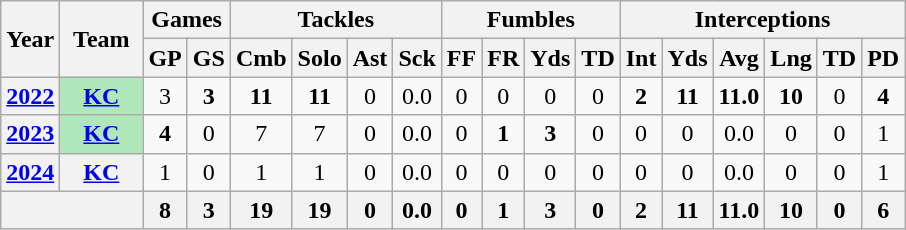<table class="wikitable" style="text-align:center;">
<tr>
<th rowspan="2">Year</th>
<th rowspan="2">Team</th>
<th colspan="2">Games</th>
<th colspan="4">Tackles</th>
<th colspan="4">Fumbles</th>
<th colspan="6">Interceptions</th>
</tr>
<tr>
<th>GP</th>
<th>GS</th>
<th>Cmb</th>
<th>Solo</th>
<th>Ast</th>
<th>Sck</th>
<th>FF</th>
<th>FR</th>
<th>Yds</th>
<th>TD</th>
<th>Int</th>
<th>Yds</th>
<th>Avg</th>
<th>Lng</th>
<th>TD</th>
<th>PD</th>
</tr>
<tr>
<th><a href='#'>2022</a></th>
<th style="background:#afe6ba; width:3em;"><a href='#'>KC</a></th>
<td>3</td>
<td><strong>3</strong></td>
<td><strong>11</strong></td>
<td><strong>11</strong></td>
<td>0</td>
<td>0.0</td>
<td>0</td>
<td>0</td>
<td>0</td>
<td>0</td>
<td><strong>2</strong></td>
<td><strong>11</strong></td>
<td><strong>11.0</strong></td>
<td><strong>10</strong></td>
<td>0</td>
<td><strong>4</strong></td>
</tr>
<tr>
<th><a href='#'>2023</a></th>
<th style="background:#afe6ba; width:3em;"><a href='#'>KC</a></th>
<td><strong>4</strong></td>
<td>0</td>
<td>7</td>
<td>7</td>
<td>0</td>
<td>0.0</td>
<td>0</td>
<td><strong>1</strong></td>
<td><strong>3</strong></td>
<td>0</td>
<td>0</td>
<td>0</td>
<td>0.0</td>
<td>0</td>
<td>0</td>
<td>1</td>
</tr>
<tr>
<th><a href='#'>2024</a></th>
<th><a href='#'>KC</a></th>
<td>1</td>
<td>0</td>
<td>1</td>
<td>1</td>
<td>0</td>
<td>0.0</td>
<td>0</td>
<td>0</td>
<td>0</td>
<td>0</td>
<td>0</td>
<td>0</td>
<td>0.0</td>
<td>0</td>
<td>0</td>
<td>1</td>
</tr>
<tr>
<th colspan="2"></th>
<th>8</th>
<th>3</th>
<th>19</th>
<th>19</th>
<th>0</th>
<th>0.0</th>
<th>0</th>
<th>1</th>
<th>3</th>
<th>0</th>
<th>2</th>
<th>11</th>
<th>11.0</th>
<th>10</th>
<th>0</th>
<th>6</th>
</tr>
</table>
